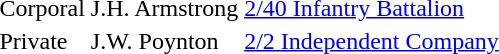<table>
<tr>
<td>Corporal</td>
<td>J.H. Armstrong</td>
<td> <a href='#'>2/40 Infantry Battalion</a></td>
</tr>
<tr>
<td>Private</td>
<td>J.W. Poynton</td>
<td> <a href='#'>2/2 Independent Company</a></td>
</tr>
</table>
